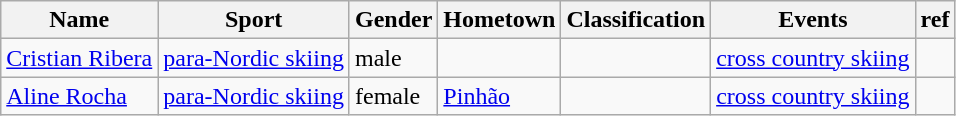<table class="wikitable">
<tr>
<th>Name</th>
<th>Sport</th>
<th>Gender</th>
<th>Hometown</th>
<th>Classification</th>
<th>Events</th>
<th>ref</th>
</tr>
<tr>
<td><a href='#'>Cristian Ribera</a></td>
<td><a href='#'>para-Nordic skiing</a></td>
<td>male</td>
<td></td>
<td></td>
<td><a href='#'>cross country skiing</a></td>
<td></td>
</tr>
<tr>
<td><a href='#'>Aline Rocha</a></td>
<td><a href='#'>para-Nordic skiing</a></td>
<td>female</td>
<td><a href='#'>Pinhão</a></td>
<td></td>
<td><a href='#'>cross country skiing</a></td>
<td></td>
</tr>
</table>
